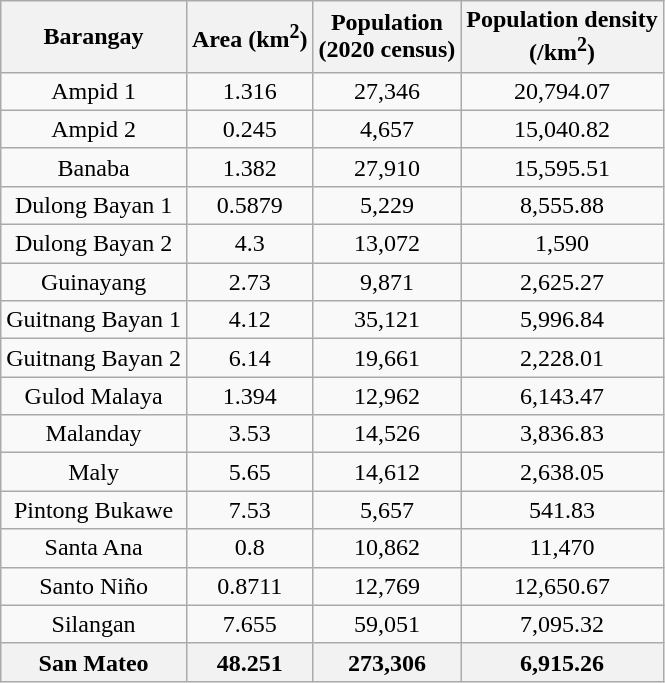<table class="wikitable sortable" style="text-align:center">
<tr>
<th>Barangay</th>
<th>Area (km<sup>2</sup>)</th>
<th>Population<br>(2020 census)</th>
<th>Population density<br>(/km<sup>2</sup>)</th>
</tr>
<tr>
<td>Ampid 1</td>
<td>1.316</td>
<td>27,346</td>
<td>20,794.07</td>
</tr>
<tr>
<td>Ampid 2</td>
<td>0.245</td>
<td>4,657</td>
<td>15,040.82</td>
</tr>
<tr>
<td>Banaba</td>
<td>1.382</td>
<td>27,910</td>
<td>15,595.51</td>
</tr>
<tr>
<td>Dulong Bayan 1</td>
<td>0.5879</td>
<td>5,229</td>
<td>8,555.88</td>
</tr>
<tr>
<td>Dulong Bayan 2</td>
<td>4.3</td>
<td>13,072</td>
<td>1,590</td>
</tr>
<tr>
<td>Guinayang</td>
<td>2.73</td>
<td>9,871</td>
<td>2,625.27</td>
</tr>
<tr>
<td>Guitnang Bayan 1</td>
<td>4.12</td>
<td>35,121</td>
<td>5,996.84</td>
</tr>
<tr>
<td>Guitnang Bayan 2</td>
<td>6.14</td>
<td>19,661</td>
<td>2,228.01</td>
</tr>
<tr>
<td>Gulod Malaya</td>
<td>1.394</td>
<td>12,962</td>
<td>6,143.47</td>
</tr>
<tr>
<td>Malanday</td>
<td>3.53</td>
<td>14,526</td>
<td>3,836.83</td>
</tr>
<tr>
<td>Maly</td>
<td>5.65</td>
<td>14,612</td>
<td>2,638.05</td>
</tr>
<tr>
<td>Pintong Bukawe</td>
<td>7.53</td>
<td>5,657</td>
<td>541.83</td>
</tr>
<tr>
<td>Santa Ana</td>
<td>0.8</td>
<td>10,862</td>
<td>11,470</td>
</tr>
<tr>
<td>Santo Niño</td>
<td>0.8711</td>
<td>12,769</td>
<td>12,650.67</td>
</tr>
<tr>
<td>Silangan</td>
<td>7.655</td>
<td>59,051</td>
<td>7,095.32</td>
</tr>
<tr>
<th>San Mateo</th>
<th>48.251</th>
<th>273,306</th>
<th>6,915.26</th>
</tr>
</table>
